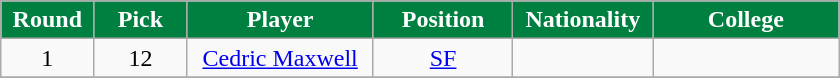<table class="wikitable sortable sortable">
<tr>
<th style="background:#008040; color:white" width="10%">Round</th>
<th style="background:#008040; color:white" width="10%">Pick</th>
<th style="background:#008040; color:white" width="20%">Player</th>
<th style="background:#008040; color:white" width="15%">Position</th>
<th style="background:#008040; color:white" width="15%">Nationality</th>
<th style="background:#008040; color:white" width="20%">College</th>
</tr>
<tr style="text-align: center">
<td>1</td>
<td>12</td>
<td><a href='#'>Cedric Maxwell</a></td>
<td><a href='#'>SF</a></td>
<td></td>
<td></td>
</tr>
<tr>
</tr>
</table>
